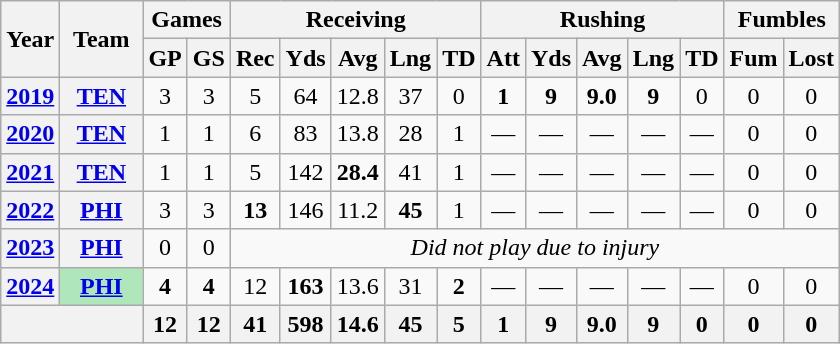<table class=wikitable style="text-align:center;">
<tr>
<th rowspan="2">Year</th>
<th rowspan="2">Team</th>
<th colspan="2">Games</th>
<th colspan="5">Receiving</th>
<th colspan="5">Rushing</th>
<th colspan="2">Fumbles</th>
</tr>
<tr>
<th>GP</th>
<th>GS</th>
<th>Rec</th>
<th>Yds</th>
<th>Avg</th>
<th>Lng</th>
<th>TD</th>
<th>Att</th>
<th>Yds</th>
<th>Avg</th>
<th>Lng</th>
<th>TD</th>
<th>Fum</th>
<th>Lost</th>
</tr>
<tr>
<th><a href='#'>2019</a></th>
<th><a href='#'>TEN</a></th>
<td>3</td>
<td>3</td>
<td>5</td>
<td>64</td>
<td>12.8</td>
<td>37</td>
<td>0</td>
<td><strong>1</strong></td>
<td><strong>9</strong></td>
<td><strong>9.0</strong></td>
<td><strong>9</strong></td>
<td>0</td>
<td>0</td>
<td>0</td>
</tr>
<tr>
<th><a href='#'>2020</a></th>
<th><a href='#'>TEN</a></th>
<td>1</td>
<td>1</td>
<td>6</td>
<td>83</td>
<td>13.8</td>
<td>28</td>
<td>1</td>
<td>—</td>
<td>—</td>
<td>—</td>
<td>—</td>
<td>—</td>
<td>0</td>
<td>0</td>
</tr>
<tr>
<th><a href='#'>2021</a></th>
<th><a href='#'>TEN</a></th>
<td>1</td>
<td>1</td>
<td>5</td>
<td>142</td>
<td><strong>28.4</strong></td>
<td>41</td>
<td>1</td>
<td>—</td>
<td>—</td>
<td>—</td>
<td>—</td>
<td>—</td>
<td>0</td>
<td>0</td>
</tr>
<tr>
<th><a href='#'>2022</a></th>
<th><a href='#'>PHI</a></th>
<td>3</td>
<td>3</td>
<td><strong>13</strong></td>
<td>146</td>
<td>11.2</td>
<td><strong>45</strong></td>
<td>1</td>
<td>—</td>
<td>—</td>
<td>—</td>
<td>—</td>
<td>—</td>
<td>0</td>
<td>0</td>
</tr>
<tr>
<th><a href='#'>2023</a></th>
<th><a href='#'>PHI</a></th>
<td>0</td>
<td>0</td>
<td colspan="12"><em>Did not play due to injury</em></td>
</tr>
<tr>
<th><a href='#'>2024</a></th>
<th style="background:#afe6ba; width:3em;"><a href='#'>PHI</a></th>
<td><strong>4</strong></td>
<td><strong>4</strong></td>
<td>12</td>
<td><strong>163</strong></td>
<td>13.6</td>
<td>31</td>
<td><strong>2</strong></td>
<td>—</td>
<td>—</td>
<td>—</td>
<td>—</td>
<td>—</td>
<td>0</td>
<td>0</td>
</tr>
<tr>
<th colspan="2"></th>
<th>12</th>
<th>12</th>
<th>41</th>
<th>598</th>
<th>14.6</th>
<th>45</th>
<th>5</th>
<th>1</th>
<th>9</th>
<th>9.0</th>
<th>9</th>
<th>0</th>
<th>0</th>
<th>0</th>
</tr>
</table>
